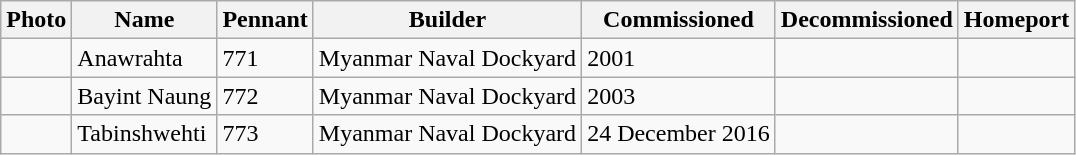<table class="wikitable">
<tr>
<th>Photo</th>
<th>Name</th>
<th>Pennant</th>
<th>Builder</th>
<th>Commissioned</th>
<th>Decommissioned</th>
<th>Homeport</th>
</tr>
<tr>
<td></td>
<td>Anawrahta</td>
<td>771</td>
<td>Myanmar Naval Dockyard</td>
<td>2001</td>
<td></td>
<td></td>
</tr>
<tr>
<td></td>
<td>Bayint Naung</td>
<td>772</td>
<td>Myanmar Naval Dockyard</td>
<td>2003</td>
<td></td>
<td></td>
</tr>
<tr>
<td></td>
<td>Tabinshwehti</td>
<td>773</td>
<td>Myanmar Naval Dockyard</td>
<td>24 December 2016</td>
<td></td>
<td></td>
</tr>
</table>
